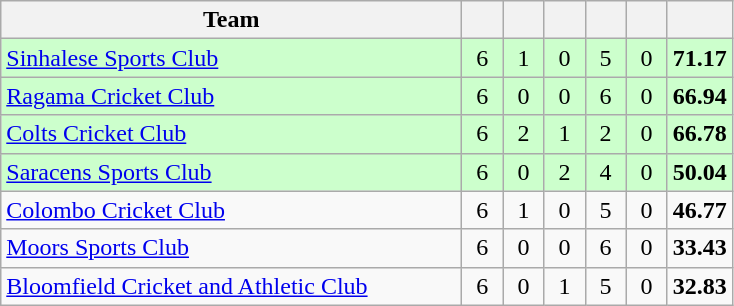<table class="wikitable" style="text-align:center">
<tr>
<th style="width:300px">Team</th>
<th width="20"></th>
<th width="20"></th>
<th width="20"></th>
<th width="20"></th>
<th width="20"></th>
<th width="20"></th>
</tr>
<tr style="background:#cfc">
<td style="text-align:left"><a href='#'>Sinhalese Sports Club</a></td>
<td>6</td>
<td>1</td>
<td>0</td>
<td>5</td>
<td>0</td>
<td><strong>71.17</strong></td>
</tr>
<tr style="background:#cfc">
<td style="text-align:left"><a href='#'>Ragama Cricket Club</a></td>
<td>6</td>
<td>0</td>
<td>0</td>
<td>6</td>
<td>0</td>
<td><strong>66.94</strong></td>
</tr>
<tr style="background:#cfc">
<td style="text-align:left"><a href='#'>Colts Cricket Club</a></td>
<td>6</td>
<td>2</td>
<td>1</td>
<td>2</td>
<td>0</td>
<td><strong>66.78</strong></td>
</tr>
<tr style="background:#cfc">
<td style="text-align:left"><a href='#'>Saracens Sports Club</a></td>
<td>6</td>
<td>0</td>
<td>2</td>
<td>4</td>
<td>0</td>
<td><strong>50.04</strong></td>
</tr>
<tr>
<td style="text-align:left"><a href='#'>Colombo Cricket Club</a></td>
<td>6</td>
<td>1</td>
<td>0</td>
<td>5</td>
<td>0</td>
<td><strong>46.77</strong></td>
</tr>
<tr>
<td style="text-align:left"><a href='#'>Moors Sports Club</a></td>
<td>6</td>
<td>0</td>
<td>0</td>
<td>6</td>
<td>0</td>
<td><strong>33.43</strong></td>
</tr>
<tr>
<td style="text-align:left"><a href='#'>Bloomfield Cricket and Athletic Club</a></td>
<td>6</td>
<td>0</td>
<td>1</td>
<td>5</td>
<td>0</td>
<td><strong>32.83</strong></td>
</tr>
</table>
